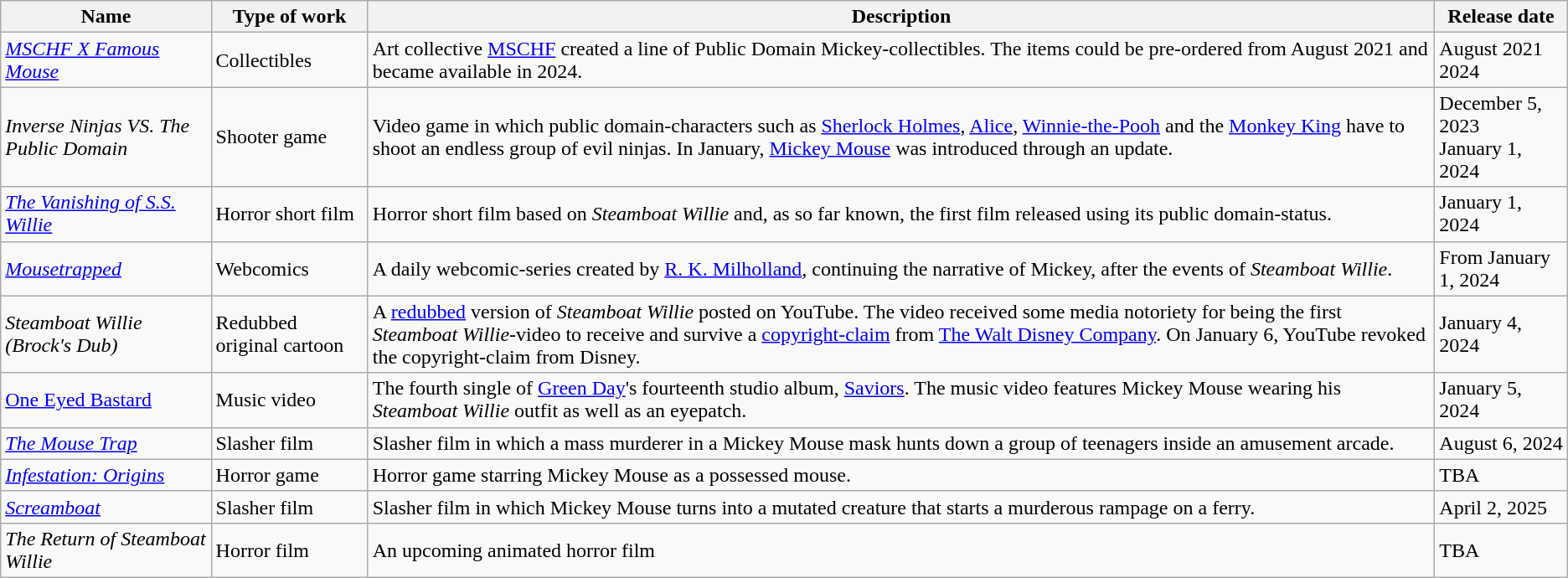<table class="wikitable sortable">
<tr>
<th>Name</th>
<th>Type of work</th>
<th>Description</th>
<th>Release date</th>
</tr>
<tr>
<td><em><a href='#'>MSCHF X Famous Mouse</a></em></td>
<td>Collectibles</td>
<td>Art collective <a href='#'>MSCHF</a> created a line of Public Domain Mickey-collectibles. The items could be pre-ordered from August 2021 and became available in 2024.</td>
<td>August 2021 <br>2024 </td>
</tr>
<tr>
<td><em>Inverse Ninjas VS. The Public Domain</em></td>
<td>Shooter game</td>
<td>Video game in which public domain-characters such as <a href='#'>Sherlock Holmes</a>, <a href='#'>Alice</a>, <a href='#'>Winnie-the-Pooh</a> and the <a href='#'>Monkey King</a> have to shoot an endless group of evil ninjas. In January, <a href='#'>Mickey Mouse</a> was introduced through an update.</td>
<td>December 5, 2023 <br>January 1, 2024 </td>
</tr>
<tr>
<td><em><a href='#'>The Vanishing of S.S. Willie</a></em></td>
<td>Horror short film</td>
<td>Horror short film based on <em>Steamboat Willie</em> and, as so far known, the first film released using its public domain-status.</td>
<td>January 1, 2024</td>
</tr>
<tr>
<td><em><a href='#'>Mousetrapped</a></em></td>
<td>Webcomics</td>
<td>A daily webcomic-series created by <a href='#'>R. K. Milholland</a>, continuing the narrative of Mickey, after the events of <em>Steamboat Willie</em>.</td>
<td>From January 1, 2024</td>
</tr>
<tr>
<td><em>Steamboat Willie (Brock's Dub)</em></td>
<td>Redubbed original cartoon</td>
<td>A <a href='#'>redubbed</a> version of <em>Steamboat Willie</em> posted on YouTube. The video received some media notoriety for being the first <em>Steamboat Willie</em>-video to receive and survive a <a href='#'>copyright-claim</a> from <a href='#'>The Walt Disney Company</a>. On January 6, YouTube revoked the copyright-claim from Disney.</td>
<td>January 4, 2024</td>
</tr>
<tr>
<td><a href='#'>One Eyed Bastard</a></td>
<td>Music video</td>
<td>The fourth single of <a href='#'>Green Day</a>'s fourteenth studio album, <a href='#'>Saviors</a>. The music video features Mickey Mouse wearing his <em>Steamboat Willie</em> outfit as well as an eyepatch.</td>
<td>January 5, 2024</td>
</tr>
<tr>
<td><em><a href='#'>The Mouse Trap</a></em></td>
<td>Slasher film</td>
<td>Slasher film in which a mass murderer in a Mickey Mouse mask hunts down a group of teenagers inside an amusement arcade.</td>
<td>August 6, 2024</td>
</tr>
<tr>
<td><em><a href='#'>Infestation: Origins</a></em></td>
<td>Horror game</td>
<td>Horror game starring Mickey Mouse as a possessed mouse.</td>
<td>TBA</td>
</tr>
<tr>
<td><em><a href='#'>Screamboat</a></em></td>
<td>Slasher film</td>
<td>Slasher film in which Mickey Mouse turns into a mutated creature that starts a murderous rampage on a ferry.</td>
<td>April 2, 2025</td>
</tr>
<tr>
<td><em>The Return of Steamboat Willie</em></td>
<td>Horror film</td>
<td>An upcoming animated horror film</td>
<td>TBA</td>
</tr>
</table>
